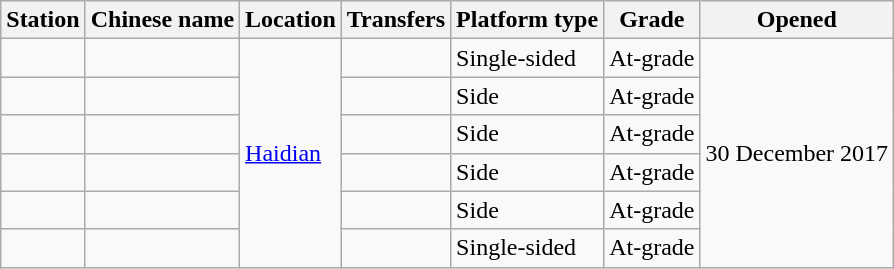<table class=wikitable>
<tr>
<th>Station</th>
<th>Chinese name</th>
<th>Location</th>
<th>Transfers</th>
<th>Platform type</th>
<th>Grade</th>
<th>Opened</th>
</tr>
<tr>
<td></td>
<td><span></span></td>
<td rowspan=6><a href='#'>Haidian</a></td>
<td></td>
<td>Single-sided</td>
<td>At-grade</td>
<td rowspan=6>30 December 2017</td>
</tr>
<tr>
<td></td>
<td><span></span></td>
<td></td>
<td>Side</td>
<td><span>At-grade</span></td>
</tr>
<tr>
<td></td>
<td><span></span></td>
<td></td>
<td>Side</td>
<td>At-grade</td>
</tr>
<tr>
<td></td>
<td><span></span></td>
<td></td>
<td>Side</td>
<td>At-grade</td>
</tr>
<tr>
<td></td>
<td><span></span></td>
<td></td>
<td>Side</td>
<td>At-grade</td>
</tr>
<tr>
<td></td>
<td><span></span></td>
<td></td>
<td>Single-sided</td>
<td>At-grade</td>
</tr>
</table>
